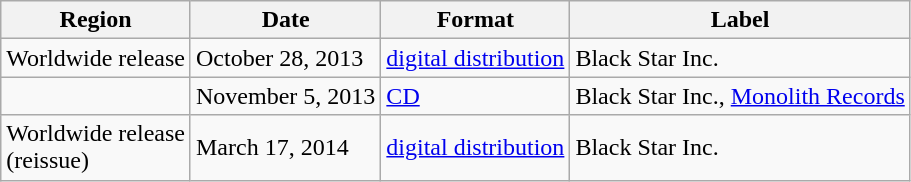<table class="wikitable">
<tr>
<th>Region</th>
<th>Date</th>
<th>Format</th>
<th>Label</th>
</tr>
<tr>
<td>Worldwide release</td>
<td>October 28, 2013</td>
<td><a href='#'>digital distribution</a></td>
<td>Black Star Inc.</td>
</tr>
<tr>
<td></td>
<td>November 5, 2013</td>
<td><a href='#'>CD</a></td>
<td>Black Star Inc., <a href='#'>Monolith Records</a></td>
</tr>
<tr>
<td>Worldwide release<br>(reissue)</td>
<td>March 17, 2014</td>
<td><a href='#'>digital distribution</a></td>
<td>Black Star Inc.</td>
</tr>
</table>
